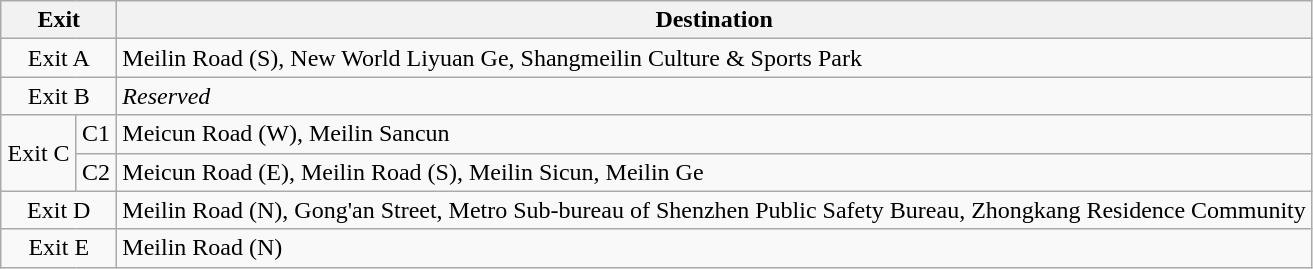<table class="wikitable">
<tr>
<th colspan="2" style="width:70px">Exit</th>
<th>Destination</th>
</tr>
<tr>
<td colspan="2" align="center">Exit A</td>
<td>Meilin Road (S), New World Liyuan Ge, Shangmeilin Culture & Sports Park</td>
</tr>
<tr>
<td colspan="2" align="center">Exit B</td>
<td><em>Reserved</em></td>
</tr>
<tr>
<td rowspan="2" align="center">Exit C</td>
<td>C1</td>
<td>Meicun Road (W), Meilin Sancun</td>
</tr>
<tr>
<td>C2</td>
<td>Meicun Road (E), Meilin Road (S), Meilin Sicun, Meilin Ge</td>
</tr>
<tr>
<td colspan="2" align="center">Exit D</td>
<td>Meilin Road (N), Gong'an Street, Metro Sub-bureau of Shenzhen Public Safety Bureau, Zhongkang Residence Community</td>
</tr>
<tr>
<td colspan="2" align="center">Exit E</td>
<td>Meilin Road (N)</td>
</tr>
</table>
